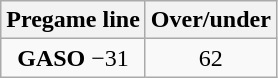<table class="wikitable">
<tr align="center">
<th style=>Pregame line</th>
<th style=>Over/under</th>
</tr>
<tr align="center">
<td><strong>GASO</strong> −31</td>
<td>62</td>
</tr>
</table>
